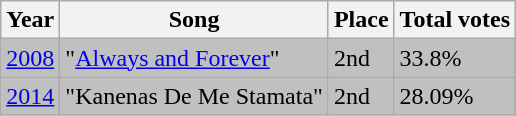<table class="wikitable sortable">
<tr>
<th>Year</th>
<th>Song</th>
<th>Place</th>
<th>Total votes</th>
</tr>
<tr bgcolor="silver">
<td><a href='#'>2008</a></td>
<td>"<a href='#'>Always and Forever</a>"</td>
<td>2nd</td>
<td>33.8%</td>
</tr>
<tr bgcolor="silver">
<td><a href='#'>2014</a></td>
<td>"Kanenas De Me Stamata"</td>
<td>2nd</td>
<td>28.09%</td>
</tr>
</table>
